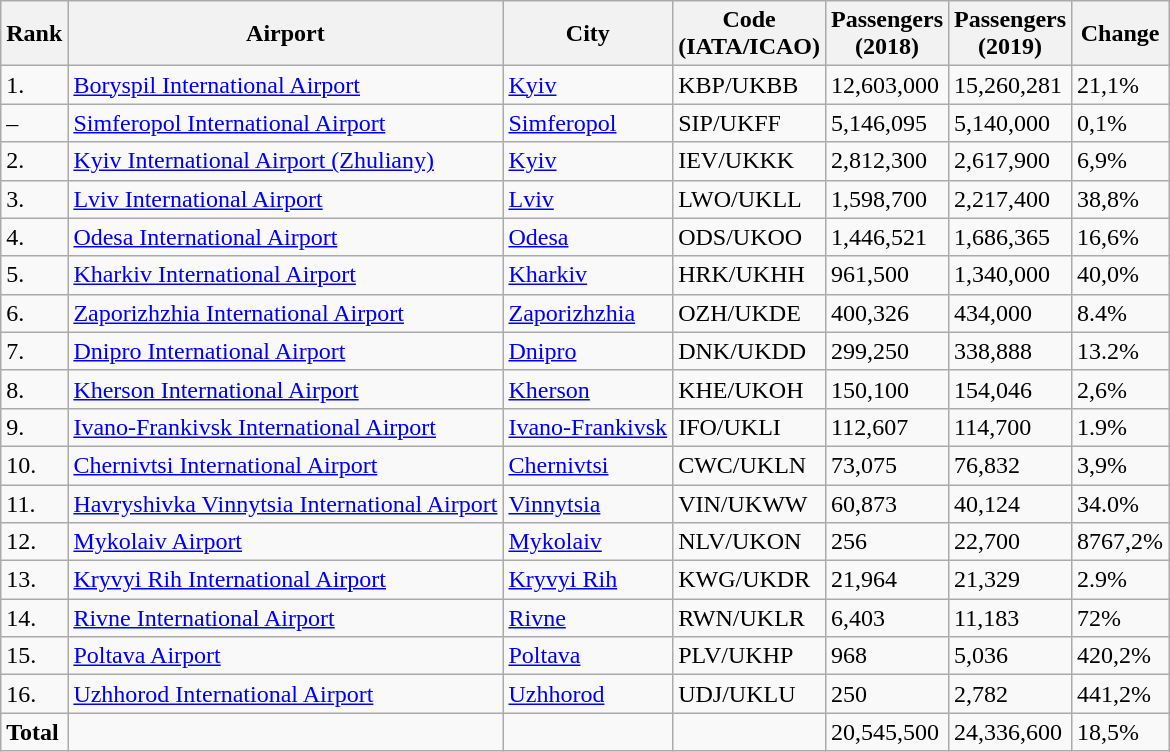<table class="wikitable sortable">
<tr>
<th>Rank</th>
<th>Airport</th>
<th>City</th>
<th>Code<br>(IATA/ICAO)</th>
<th>Passengers <br> (2018)</th>
<th>Passengers <br>(2019)</th>
<th>Change<br></th>
</tr>
<tr>
<td>1.</td>
<td><a href='#'>Boryspil International Airport</a></td>
<td><a href='#'>Kyiv</a></td>
<td>KBP/UKBB</td>
<td>12,603,000</td>
<td>15,260,281</td>
<td> 21,1%</td>
</tr>
<tr>
<td>–</td>
<td><a href='#'>Simferopol International Airport</a></td>
<td><a href='#'>Simferopol</a></td>
<td>SIP/UKFF</td>
<td>5,146,095</td>
<td>5,140,000 </td>
<td> 0,1%</td>
</tr>
<tr>
<td>2.</td>
<td><a href='#'>Kyiv International Airport (Zhuliany)</a></td>
<td><a href='#'>Kyiv</a></td>
<td>IEV/UKKK</td>
<td>2,812,300</td>
<td>2,617,900</td>
<td> 6,9%</td>
</tr>
<tr>
<td>3.</td>
<td><a href='#'>Lviv International Airport</a></td>
<td><a href='#'>Lviv</a></td>
<td>LWO/UKLL</td>
<td>1,598,700</td>
<td>2,217,400</td>
<td> 38,8%</td>
</tr>
<tr>
<td>4.</td>
<td><a href='#'>Odesa International Airport</a></td>
<td><a href='#'>Odesa</a></td>
<td>ODS/UKOO</td>
<td>1,446,521</td>
<td>1,686,365</td>
<td> 16,6%</td>
</tr>
<tr>
<td>5.</td>
<td><a href='#'>Kharkiv International Airport</a></td>
<td><a href='#'>Kharkiv</a></td>
<td>HRK/UKHH</td>
<td>961,500</td>
<td>1,340,000</td>
<td> 40,0%</td>
</tr>
<tr>
<td>6.</td>
<td><a href='#'>Zaporizhzhia International Airport</a></td>
<td><a href='#'>Zaporizhzhia</a></td>
<td>OZH/UKDE</td>
<td>400,326</td>
<td>434,000</td>
<td> 8.4%</td>
</tr>
<tr>
<td>7.</td>
<td><a href='#'>Dnipro International Airport</a></td>
<td><a href='#'>Dnipro</a></td>
<td>DNK/UKDD</td>
<td>299,250</td>
<td>338,888 </td>
<td> 13.2%</td>
</tr>
<tr>
<td>8.</td>
<td><a href='#'>Kherson International Airport</a></td>
<td><a href='#'>Kherson</a></td>
<td>KHE/UKOH</td>
<td>150,100</td>
<td>154,046 </td>
<td> 2,6%</td>
</tr>
<tr>
<td>9.</td>
<td><a href='#'>Ivano-Frankivsk International Airport</a></td>
<td><a href='#'>Ivano-Frankivsk</a></td>
<td>IFO/UKLI</td>
<td>112,607</td>
<td>114,700</td>
<td> 1.9%</td>
</tr>
<tr>
<td>10.</td>
<td><a href='#'>Chernivtsi International Airport</a></td>
<td><a href='#'>Chernivtsi</a></td>
<td>CWC/UKLN</td>
<td>73,075</td>
<td>76,832</td>
<td> 3,9%</td>
</tr>
<tr>
<td>11.</td>
<td><a href='#'>Havryshivka Vinnytsia International Airport</a></td>
<td><a href='#'>Vinnytsia</a></td>
<td>VIN/UKWW</td>
<td>60,873</td>
<td>40,124</td>
<td> 34.0%</td>
</tr>
<tr>
<td>12.</td>
<td><a href='#'>Mykolaiv Airport</a></td>
<td><a href='#'>Mykolaiv</a></td>
<td>NLV/UKON</td>
<td>256</td>
<td>22,700</td>
<td> 8767,2%</td>
</tr>
<tr>
<td>13.</td>
<td><a href='#'>Kryvyi Rih International Airport</a></td>
<td><a href='#'>Kryvyi Rih</a></td>
<td>KWG/UKDR</td>
<td>21,964</td>
<td>21,329</td>
<td> 2.9%</td>
</tr>
<tr>
<td>14.</td>
<td><a href='#'>Rivne International Airport</a></td>
<td><a href='#'>Rivne</a></td>
<td>RWN/UKLR</td>
<td>6,403</td>
<td>11,183 </td>
<td> 72%</td>
</tr>
<tr>
<td>15.</td>
<td><a href='#'>Poltava Airport</a></td>
<td><a href='#'>Poltava</a></td>
<td>PLV/UKHP</td>
<td>968</td>
<td>5,036</td>
<td> 420,2%</td>
</tr>
<tr>
<td>16.</td>
<td><a href='#'>Uzhhorod International Airport</a></td>
<td><a href='#'>Uzhhorod</a></td>
<td>UDJ/UKLU</td>
<td>250</td>
<td>2,782</td>
<td> 441,2%</td>
</tr>
<tr class="sortbottom">
<td><strong>Total</strong></td>
<td></td>
<td></td>
<td></td>
<td>20,545,500</td>
<td>24,336,600 </td>
<td> 18,5%</td>
</tr>
</table>
